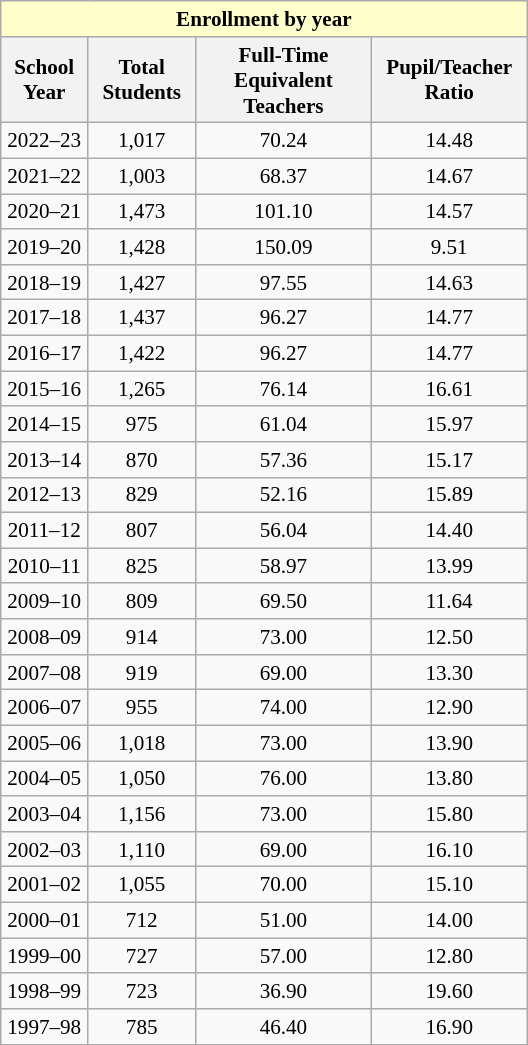<table class="wikitable collapsible collapsed" style="float: right; clear: right; margin-left:1em; width:25em;font-size:88%;text-align:center;">
<tr>
<th colspan="4" style="background:#ffc">Enrollment by year</th>
</tr>
<tr>
<th>School Year</th>
<th>Total Students</th>
<th>Full-Time Equivalent Teachers</th>
<th>Pupil/Teacher Ratio</th>
</tr>
<tr>
<td>2022–23</td>
<td>1,017</td>
<td>70.24</td>
<td>14.48</td>
</tr>
<tr>
<td>2021–22</td>
<td>1,003</td>
<td>68.37</td>
<td>14.67</td>
</tr>
<tr>
<td>2020–21</td>
<td>1,473</td>
<td>101.10</td>
<td>14.57</td>
</tr>
<tr>
<td>2019–20</td>
<td>1,428</td>
<td>150.09</td>
<td>9.51</td>
</tr>
<tr>
<td>2018–19</td>
<td>1,427</td>
<td>97.55</td>
<td>14.63</td>
</tr>
<tr>
<td>2017–18</td>
<td>1,437</td>
<td>96.27</td>
<td>14.77</td>
</tr>
<tr>
<td>2016–17</td>
<td>1,422</td>
<td>96.27</td>
<td>14.77</td>
</tr>
<tr>
<td>2015–16</td>
<td>1,265</td>
<td>76.14</td>
<td>16.61</td>
</tr>
<tr>
<td>2014–15</td>
<td>975</td>
<td>61.04</td>
<td>15.97</td>
</tr>
<tr>
<td>2013–14</td>
<td>870</td>
<td>57.36</td>
<td>15.17</td>
</tr>
<tr>
<td>2012–13</td>
<td>829</td>
<td>52.16</td>
<td>15.89</td>
</tr>
<tr>
<td>2011–12</td>
<td>807</td>
<td>56.04</td>
<td>14.40</td>
</tr>
<tr>
<td>2010–11</td>
<td>825</td>
<td>58.97</td>
<td>13.99</td>
</tr>
<tr>
<td>2009–10</td>
<td>809</td>
<td>69.50</td>
<td>11.64</td>
</tr>
<tr>
<td>2008–09</td>
<td>914</td>
<td>73.00</td>
<td>12.50</td>
</tr>
<tr>
<td>2007–08</td>
<td>919</td>
<td>69.00</td>
<td>13.30</td>
</tr>
<tr>
<td>2006–07</td>
<td>955</td>
<td>74.00</td>
<td>12.90</td>
</tr>
<tr>
<td>2005–06</td>
<td>1,018</td>
<td>73.00</td>
<td>13.90</td>
</tr>
<tr>
<td>2004–05</td>
<td>1,050</td>
<td>76.00</td>
<td>13.80</td>
</tr>
<tr>
<td>2003–04</td>
<td>1,156</td>
<td>73.00</td>
<td>15.80</td>
</tr>
<tr>
<td>2002–03</td>
<td>1,110</td>
<td>69.00</td>
<td>16.10</td>
</tr>
<tr>
<td>2001–02</td>
<td>1,055</td>
<td>70.00</td>
<td>15.10</td>
</tr>
<tr>
<td>2000–01</td>
<td>712</td>
<td>51.00</td>
<td>14.00</td>
</tr>
<tr>
<td>1999–00</td>
<td>727</td>
<td>57.00</td>
<td>12.80</td>
</tr>
<tr>
<td>1998–99</td>
<td>723</td>
<td>36.90</td>
<td>19.60</td>
</tr>
<tr>
<td>1997–98</td>
<td>785</td>
<td>46.40</td>
<td>16.90</td>
</tr>
</table>
